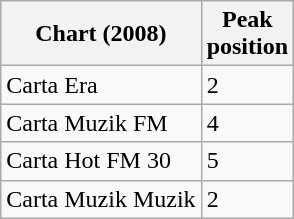<table class="wikitable">
<tr>
<th>Chart (2008)</th>
<th>Peak<br>position</th>
</tr>
<tr>
<td>Carta Era</td>
<td align="centre">2</td>
</tr>
<tr>
<td>Carta Muzik FM</td>
<td align="centre">4</td>
</tr>
<tr>
<td>Carta Hot FM 30</td>
<td align="centre">5</td>
</tr>
<tr>
<td>Carta Muzik Muzik</td>
<td align="centre">2</td>
</tr>
</table>
